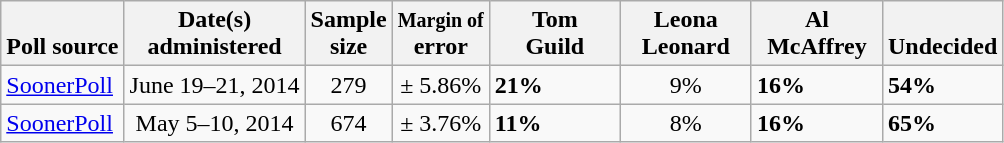<table class="wikitable">
<tr valign= bottom>
<th>Poll source</th>
<th>Date(s)<br>administered</th>
<th>Sample<br>size</th>
<th><small>Margin of</small><br>error</th>
<th style="width:80px;">Tom<br>Guild</th>
<th style="width:80px;">Leona<br>Leonard</th>
<th style="width:80px;">Al<br>McAffrey</th>
<th>Undecided</th>
</tr>
<tr>
<td><a href='#'>SoonerPoll</a></td>
<td align=center>June 19–21, 2014</td>
<td align=center>279</td>
<td align=center>± 5.86%</td>
<td><strong>21%</strong></td>
<td align=center>9%</td>
<td><strong>16%</strong></td>
<td><strong>54%</strong></td>
</tr>
<tr>
<td><a href='#'>SoonerPoll</a></td>
<td align=center>May 5–10, 2014</td>
<td align=center>674</td>
<td align=center>± 3.76%</td>
<td><strong>11%</strong></td>
<td align=center>8%</td>
<td><strong>16%</strong></td>
<td><strong>65%</strong></td>
</tr>
</table>
